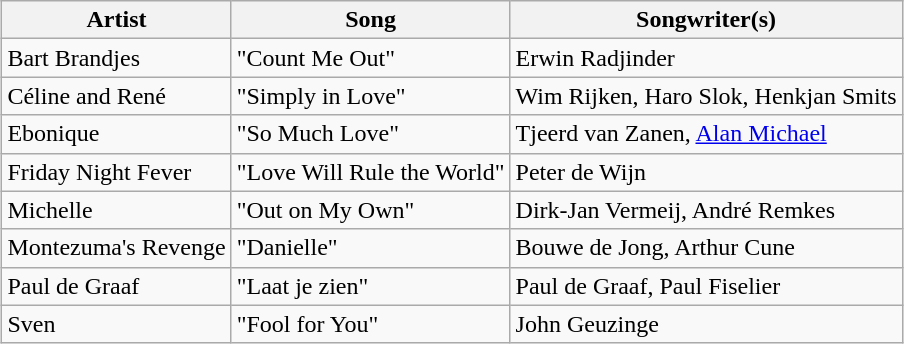<table class="sortable wikitable" style="margin: 1em auto 1em auto; text-align:left;">
<tr>
<th>Artist</th>
<th>Song</th>
<th>Songwriter(s)</th>
</tr>
<tr>
<td>Bart Brandjes</td>
<td>"Count Me Out"</td>
<td>Erwin Radjinder</td>
</tr>
<tr>
<td>Céline and René</td>
<td>"Simply in Love"</td>
<td>Wim Rijken, Haro Slok, Henkjan Smits</td>
</tr>
<tr>
<td>Ebonique</td>
<td>"So Much Love"</td>
<td>Tjeerd van Zanen, <a href='#'>Alan Michael</a></td>
</tr>
<tr>
<td>Friday Night Fever</td>
<td>"Love Will Rule the World"</td>
<td>Peter de Wijn</td>
</tr>
<tr>
<td>Michelle</td>
<td>"Out on My Own"</td>
<td>Dirk-Jan Vermeij, André Remkes</td>
</tr>
<tr>
<td>Montezuma's Revenge</td>
<td>"Danielle"</td>
<td>Bouwe de Jong, Arthur Cune</td>
</tr>
<tr>
<td>Paul de Graaf</td>
<td>"Laat je zien"</td>
<td>Paul de Graaf, Paul Fiselier</td>
</tr>
<tr>
<td>Sven</td>
<td>"Fool for You"</td>
<td>John Geuzinge</td>
</tr>
</table>
